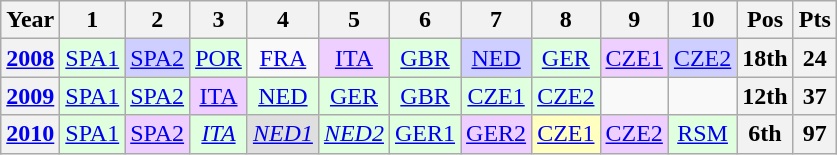<table class="wikitable" style="text-align:center">
<tr>
<th>Year</th>
<th>1</th>
<th>2</th>
<th>3</th>
<th>4</th>
<th>5</th>
<th>6</th>
<th>7</th>
<th>8</th>
<th>9</th>
<th>10</th>
<th>Pos</th>
<th>Pts</th>
</tr>
<tr>
<th><a href='#'>2008</a></th>
<td style="background:#dfffdf;"><a href='#'>SPA1</a><br></td>
<td style="background:#cfcfff;"><a href='#'>SPA2</a><br></td>
<td style="background:#dfffdf;"><a href='#'>POR</a><br></td>
<td><a href='#'>FRA</a></td>
<td style="background:#efcfff;"><a href='#'>ITA</a><br></td>
<td style="background:#dfffdf;"><a href='#'>GBR</a><br></td>
<td style="background:#cfcfff;"><a href='#'>NED</a><br></td>
<td style="background:#dfffdf;"><a href='#'>GER</a><br></td>
<td style="background:#efcfff;"><a href='#'>CZE1</a><br></td>
<td style="background:#cfcfff;"><a href='#'>CZE2</a><br></td>
<th>18th</th>
<th>24</th>
</tr>
<tr>
<th><a href='#'>2009</a></th>
<td style="background:#dfffdf;"><a href='#'>SPA1</a><br></td>
<td style="background:#dfffdf;"><a href='#'>SPA2</a><br></td>
<td style="background:#efcfff;"><a href='#'>ITA</a><br></td>
<td style="background:#dfffdf;"><a href='#'>NED</a><br></td>
<td style="background:#dfffdf;"><a href='#'>GER</a><br></td>
<td style="background:#dfffdf;"><a href='#'>GBR</a><br></td>
<td style="background:#dfffdf;"><a href='#'>CZE1</a><br></td>
<td style="background:#dfffdf;"><a href='#'>CZE2</a><br></td>
<td></td>
<td></td>
<th>12th</th>
<th>37</th>
</tr>
<tr>
<th><a href='#'>2010</a></th>
<td style="background:#dfffdf;"><a href='#'>SPA1</a><br></td>
<td style="background:#efcfff;"><a href='#'>SPA2</a><br></td>
<td style="background:#dfffdf;"><em><a href='#'>ITA</a></em><br></td>
<td style="background:#dfdfdf;"><em><a href='#'>NED1</a></em><br></td>
<td style="background:#dfffdf;"><em><a href='#'>NED2</a></em><br></td>
<td style="background:#dfffdf;"><a href='#'>GER1</a><br></td>
<td style="background:#efcfff;"><a href='#'>GER2</a><br></td>
<td style="background:#ffffbf;"><a href='#'>CZE1</a><br></td>
<td style="background:#efcfff;"><a href='#'>CZE2</a><br></td>
<td style="background:#dfffdf;"><a href='#'>RSM</a><br></td>
<th>6th</th>
<th>97</th>
</tr>
</table>
